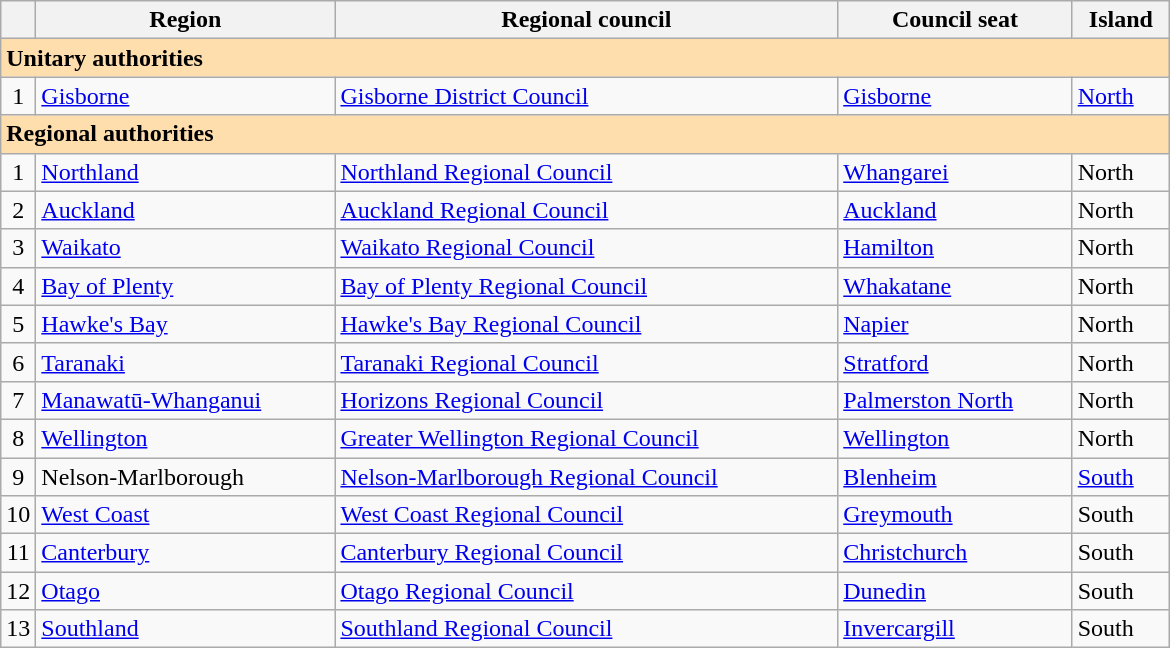<table class="wikitable">
<tr>
<th bgcolor="#efefef" width="3%"></th>
<th align="left" bgcolor="#f2f2f4">Region</th>
<th align="left" bgcolor="#f2f2f4">Regional council</th>
<th align="left" bgcolor="#f2f2f4">Council seat</th>
<th align="left" bgcolor="#f2f2f4">Island</th>
</tr>
<tr>
<td colspan=5 style="background-color:#FFDEAD"><strong>Unitary authorities</strong></td>
</tr>
<tr>
<td align="center">1</td>
<td><a href='#'>Gisborne</a></td>
<td><a href='#'>Gisborne District Council</a></td>
<td><a href='#'>Gisborne</a></td>
<td><a href='#'>North</a></td>
</tr>
<tr>
<td colspan=5 style="background-color:#FFDEAD"><strong>Regional authorities</strong></td>
</tr>
<tr>
<td align="center">1</td>
<td><a href='#'>Northland</a></td>
<td><a href='#'>Northland Regional Council</a></td>
<td><a href='#'>Whangarei</a></td>
<td>North</td>
</tr>
<tr>
<td align="center">2</td>
<td><a href='#'>Auckland</a></td>
<td><a href='#'>Auckland Regional Council</a></td>
<td><a href='#'>Auckland</a></td>
<td>North</td>
</tr>
<tr>
<td align="center">3</td>
<td><a href='#'>Waikato</a></td>
<td><a href='#'>Waikato Regional Council</a></td>
<td><a href='#'>Hamilton</a></td>
<td>North</td>
</tr>
<tr>
<td align="center">4</td>
<td><a href='#'>Bay of Plenty</a></td>
<td><a href='#'>Bay of Plenty Regional Council</a></td>
<td><a href='#'>Whakatane</a></td>
<td>North</td>
</tr>
<tr>
<td align="center">5</td>
<td><a href='#'>Hawke's Bay</a></td>
<td><a href='#'>Hawke's Bay Regional Council</a></td>
<td><a href='#'>Napier</a></td>
<td>North</td>
</tr>
<tr>
<td align="center">6</td>
<td><a href='#'>Taranaki</a></td>
<td><a href='#'>Taranaki Regional Council</a></td>
<td><a href='#'>Stratford</a></td>
<td>North</td>
</tr>
<tr>
<td align="center">7</td>
<td><a href='#'>Manawatū-Whanganui</a></td>
<td><a href='#'>Horizons Regional Council</a></td>
<td><a href='#'>Palmerston North</a></td>
<td>North</td>
</tr>
<tr>
<td align="center">8</td>
<td><a href='#'>Wellington</a></td>
<td><a href='#'>Greater Wellington Regional Council</a></td>
<td><a href='#'>Wellington</a></td>
<td>North</td>
</tr>
<tr>
<td align="center">9</td>
<td>Nelson-Marlborough</td>
<td><a href='#'>Nelson-Marlborough Regional Council</a></td>
<td><a href='#'>Blenheim</a></td>
<td><a href='#'>South</a></td>
</tr>
<tr>
<td align="center">10</td>
<td><a href='#'>West Coast</a></td>
<td><a href='#'>West Coast Regional Council</a></td>
<td><a href='#'>Greymouth</a></td>
<td>South</td>
</tr>
<tr>
<td align="center">11</td>
<td><a href='#'>Canterbury</a></td>
<td><a href='#'>Canterbury Regional Council</a></td>
<td><a href='#'>Christchurch</a></td>
<td>South</td>
</tr>
<tr>
<td align="center">12</td>
<td><a href='#'>Otago</a></td>
<td><a href='#'>Otago Regional Council</a></td>
<td><a href='#'>Dunedin</a></td>
<td>South</td>
</tr>
<tr>
<td align="center">13</td>
<td><a href='#'>Southland</a></td>
<td><a href='#'>Southland Regional Council</a></td>
<td><a href='#'>Invercargill</a></td>
<td>South</td>
</tr>
</table>
